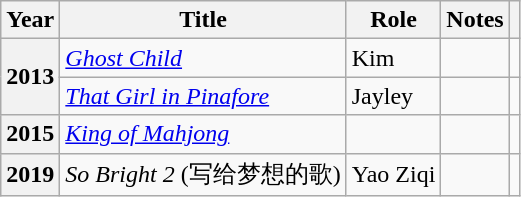<table class="wikitable sortable plainrowheaders">
<tr>
<th scope="col">Year</th>
<th scope="col">Title</th>
<th scope="col">Role</th>
<th scope="col" class="unsortable">Notes</th>
<th scope="col" class="unsortable"></th>
</tr>
<tr>
<th scope="row" rowspan="2">2013</th>
<td><em><a href='#'>Ghost Child</a></em></td>
<td>Kim</td>
<td></td>
<td></td>
</tr>
<tr>
<td><em><a href='#'>That Girl in Pinafore</a></em></td>
<td>Jayley</td>
<td></td>
<td></td>
</tr>
<tr>
<th scope="row">2015</th>
<td><em><a href='#'>King of Mahjong</a></em></td>
<td></td>
<td></td>
<td></td>
</tr>
<tr>
<th scope="row">2019</th>
<td><em>So Bright 2</em> (写给梦想的歌)</td>
<td>Yao Ziqi</td>
<td></td>
<td></td>
</tr>
</table>
